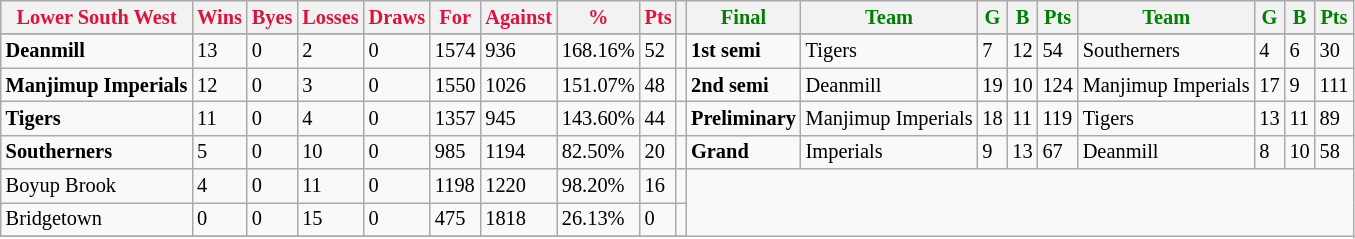<table style="font-size: 85%; text-align: left;" class="wikitable">
<tr>
<th style="color:crimson">Lower South West</th>
<th style="color:crimson">Wins</th>
<th style="color:crimson">Byes</th>
<th style="color:crimson">Losses</th>
<th style="color:crimson">Draws</th>
<th style="color:crimson">For</th>
<th style="color:crimson">Against</th>
<th style="color:crimson">%</th>
<th style="color:crimson">Pts</th>
<th></th>
<th style="color:green">Final</th>
<th style="color:green">Team</th>
<th style="color:green">G</th>
<th style="color:green">B</th>
<th style="color:green">Pts</th>
<th style="color:green">Team</th>
<th style="color:green">G</th>
<th style="color:green">B</th>
<th style="color:green">Pts</th>
</tr>
<tr>
</tr>
<tr>
</tr>
<tr>
<td><strong>	Deanmill	</strong></td>
<td>13</td>
<td>0</td>
<td>2</td>
<td>0</td>
<td>1574</td>
<td>936</td>
<td>168.16%</td>
<td>52</td>
<td></td>
<td><strong>1st semi</strong></td>
<td>Tigers</td>
<td>7</td>
<td>12</td>
<td>54</td>
<td>Southerners</td>
<td>4</td>
<td>6</td>
<td>30</td>
</tr>
<tr>
<td><strong>	Manjimup Imperials	</strong></td>
<td>12</td>
<td>0</td>
<td>3</td>
<td>0</td>
<td>1550</td>
<td>1026</td>
<td>151.07%</td>
<td>48</td>
<td></td>
<td><strong>2nd semi</strong></td>
<td>Deanmill</td>
<td>19</td>
<td>10</td>
<td>124</td>
<td>Manjimup Imperials</td>
<td>17</td>
<td>9</td>
<td>111</td>
</tr>
<tr>
<td><strong>	Tigers 	</strong></td>
<td>11</td>
<td>0</td>
<td>4</td>
<td>0</td>
<td>1357</td>
<td>945</td>
<td>143.60%</td>
<td>44</td>
<td></td>
<td><strong>Preliminary</strong></td>
<td>Manjimup Imperials</td>
<td>18</td>
<td>11</td>
<td>119</td>
<td>Tigers</td>
<td>13</td>
<td>11</td>
<td>89</td>
</tr>
<tr>
<td><strong>	Southerners	</strong></td>
<td>5</td>
<td>0</td>
<td>10</td>
<td>0</td>
<td>985</td>
<td>1194</td>
<td>82.50%</td>
<td>20</td>
<td></td>
<td><strong>Grand</strong></td>
<td>Imperials</td>
<td>9</td>
<td>13</td>
<td>67</td>
<td>Deanmill</td>
<td>8</td>
<td>10</td>
<td>58</td>
</tr>
<tr>
<td>Boyup Brook</td>
<td>4</td>
<td>0</td>
<td>11</td>
<td>0</td>
<td>1198</td>
<td>1220</td>
<td>98.20%</td>
<td>16</td>
<td></td>
</tr>
<tr>
<td>Bridgetown</td>
<td>0</td>
<td>0</td>
<td>15</td>
<td>0</td>
<td>475</td>
<td>1818</td>
<td>26.13%</td>
<td>0</td>
<td></td>
</tr>
<tr>
</tr>
</table>
